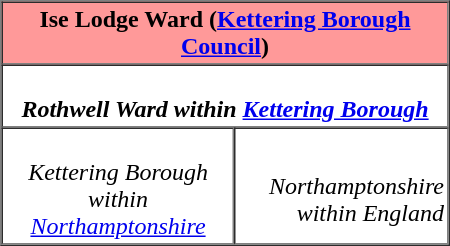<table border=1 cellpadding="2" cellspacing="0" align="right" width=300>
<tr>
<th colspan=2 align=center bgcolor="#ff9999">Ise Lodge Ward (<a href='#'>Kettering Borough Council</a>)</th>
</tr>
<tr>
<th colspan=2 alignn=center><br><em>Rothwell Ward within <a href='#'>Kettering Borough</a></em></th>
</tr>
<tr>
<td align=center><br><em>Kettering Borough within <a href='#'>Northamptonshire</a></em></td>
<td align=right><br><em>Northamptonshire within England</em></td>
</tr>
</table>
